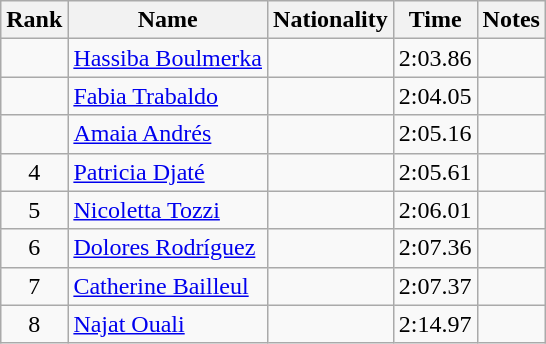<table class="wikitable sortable" style="text-align:center">
<tr>
<th>Rank</th>
<th>Name</th>
<th>Nationality</th>
<th>Time</th>
<th>Notes</th>
</tr>
<tr>
<td></td>
<td align=left><a href='#'>Hassiba Boulmerka</a></td>
<td align=left></td>
<td>2:03.86</td>
<td></td>
</tr>
<tr>
<td></td>
<td align=left><a href='#'>Fabia Trabaldo</a></td>
<td align=left></td>
<td>2:04.05</td>
<td></td>
</tr>
<tr>
<td></td>
<td align=left><a href='#'>Amaia Andrés</a></td>
<td align=left></td>
<td>2:05.16</td>
<td></td>
</tr>
<tr>
<td>4</td>
<td align=left><a href='#'>Patricia Djaté</a></td>
<td align=left></td>
<td>2:05.61</td>
<td></td>
</tr>
<tr>
<td>5</td>
<td align=left><a href='#'>Nicoletta Tozzi</a></td>
<td align=left></td>
<td>2:06.01</td>
<td></td>
</tr>
<tr>
<td>6</td>
<td align=left><a href='#'>Dolores Rodríguez</a></td>
<td align=left></td>
<td>2:07.36</td>
<td></td>
</tr>
<tr>
<td>7</td>
<td align=left><a href='#'>Catherine Bailleul</a></td>
<td align=left></td>
<td>2:07.37</td>
<td></td>
</tr>
<tr>
<td>8</td>
<td align=left><a href='#'>Najat Ouali</a></td>
<td align=left></td>
<td>2:14.97</td>
<td></td>
</tr>
</table>
